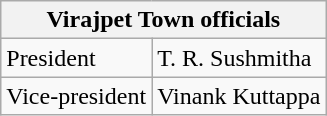<table class="wikitable" style="float:left; margin: 0 1em 0 0;">
<tr>
<th colspan=2>Virajpet Town officials</th>
</tr>
<tr>
<td>President</td>
<td>T. R. Sushmitha</td>
</tr>
<tr>
<td>Vice-president</td>
<td>Vinank Kuttappa</td>
</tr>
</table>
